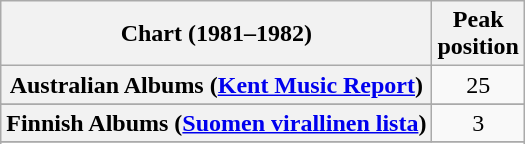<table class="wikitable sortable plainrowheaders" style="text-align:center">
<tr>
<th scope="col">Chart (1981–1982)</th>
<th scope="col">Peak<br>position</th>
</tr>
<tr>
<th scope="row">Australian Albums (<a href='#'>Kent Music Report</a>)</th>
<td>25</td>
</tr>
<tr>
</tr>
<tr>
</tr>
<tr>
<th scope="row">Finnish Albums (<a href='#'>Suomen virallinen lista</a>)</th>
<td>3</td>
</tr>
<tr>
</tr>
<tr>
</tr>
<tr>
</tr>
<tr>
</tr>
<tr>
</tr>
</table>
